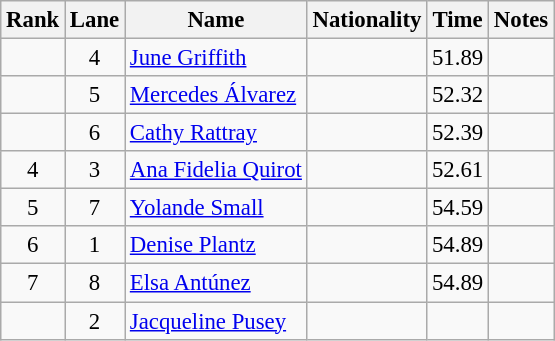<table class="wikitable sortable" style="text-align:center;font-size:95%">
<tr>
<th>Rank</th>
<th>Lane</th>
<th>Name</th>
<th>Nationality</th>
<th>Time</th>
<th>Notes</th>
</tr>
<tr>
<td></td>
<td>4</td>
<td align=left><a href='#'>June Griffith</a></td>
<td align=left></td>
<td>51.89</td>
<td></td>
</tr>
<tr>
<td></td>
<td>5</td>
<td align=left><a href='#'>Mercedes Álvarez</a></td>
<td align=left></td>
<td>52.32</td>
<td></td>
</tr>
<tr>
<td></td>
<td>6</td>
<td align=left><a href='#'>Cathy Rattray</a></td>
<td align=left></td>
<td>52.39</td>
<td></td>
</tr>
<tr>
<td>4</td>
<td>3</td>
<td align=left><a href='#'>Ana Fidelia Quirot</a></td>
<td align=left></td>
<td>52.61</td>
<td></td>
</tr>
<tr>
<td>5</td>
<td>7</td>
<td align=left><a href='#'>Yolande Small</a></td>
<td align=left></td>
<td>54.59</td>
<td></td>
</tr>
<tr>
<td>6</td>
<td>1</td>
<td align=left><a href='#'>Denise Plantz</a></td>
<td align=left></td>
<td>54.89</td>
<td></td>
</tr>
<tr>
<td>7</td>
<td>8</td>
<td align=left><a href='#'>Elsa Antúnez</a></td>
<td align=left></td>
<td>54.89</td>
<td></td>
</tr>
<tr>
<td></td>
<td>2</td>
<td align=left><a href='#'>Jacqueline Pusey</a></td>
<td align=left></td>
<td></td>
<td></td>
</tr>
</table>
